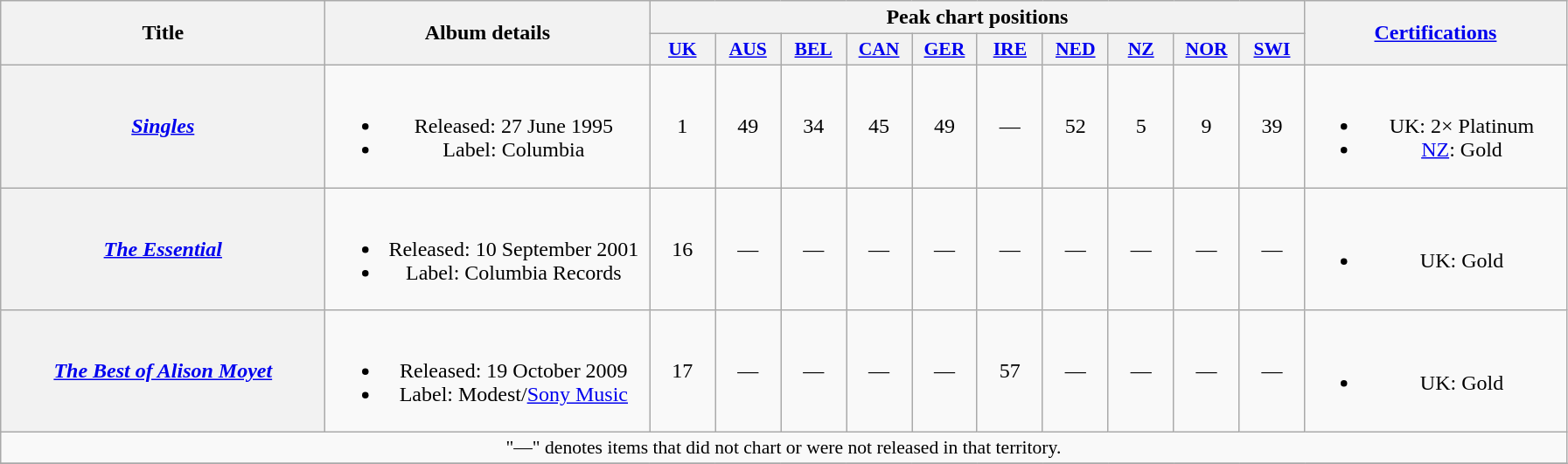<table class="wikitable plainrowheaders" style="text-align:center;">
<tr>
<th scope="col" rowspan="2" style="width:15em;">Title</th>
<th scope="col" rowspan="2" style="width:15em;">Album details</th>
<th scope="col" colspan="10">Peak chart positions</th>
<th rowspan="2" style="width:12em;"><a href='#'>Certifications</a></th>
</tr>
<tr>
<th scope="col" style="width:3em;font-size:90%;"><a href='#'>UK</a><br></th>
<th scope="col" style="width:3em;font-size:90%;"><a href='#'>AUS</a><br></th>
<th scope="col" style="width:3em;font-size:90%;"><a href='#'>BEL</a><br></th>
<th scope="col" style="width:3em;font-size:90%;"><a href='#'>CAN</a><br> </th>
<th scope="col" style="width:3em;font-size:90%;"><a href='#'>GER</a><br></th>
<th scope="col" style="width:3em;font-size:90%;"><a href='#'>IRE</a><br></th>
<th scope="col" style="width:3em;font-size:90%;"><a href='#'>NED</a><br></th>
<th scope="col" style="width:3em;font-size:90%;"><a href='#'>NZ</a><br></th>
<th scope="col" style="width:3em;font-size:90%;"><a href='#'>NOR</a><br></th>
<th scope="col" style="width:3em;font-size:90%;"><a href='#'>SWI</a><br></th>
</tr>
<tr>
<th scope="row"><em><a href='#'>Singles</a></em></th>
<td><br><ul><li>Released: 27 June 1995</li><li>Label: Columbia</li></ul></td>
<td>1</td>
<td>49</td>
<td>34</td>
<td>45</td>
<td>49</td>
<td>—</td>
<td>52</td>
<td>5</td>
<td>9</td>
<td>39</td>
<td><br><ul><li>UK: 2× Platinum</li><li><a href='#'>NZ</a>: Gold</li></ul></td>
</tr>
<tr>
<th scope="row"><em><a href='#'>The Essential</a></em></th>
<td><br><ul><li>Released: 10 September 2001</li><li>Label: Columbia Records</li></ul></td>
<td>16</td>
<td>—</td>
<td>—</td>
<td>—</td>
<td>—</td>
<td>—</td>
<td>—</td>
<td>—</td>
<td>—</td>
<td>—</td>
<td><br><ul><li>UK: Gold</li></ul></td>
</tr>
<tr>
<th scope="row"><em><a href='#'>The Best of Alison Moyet</a></em></th>
<td><br><ul><li>Released: 19 October 2009</li><li>Label: Modest/<a href='#'>Sony Music</a></li></ul></td>
<td>17</td>
<td>—</td>
<td>—</td>
<td>—</td>
<td>—</td>
<td>57</td>
<td>—</td>
<td>—</td>
<td>—</td>
<td>—</td>
<td><br><ul><li>UK: Gold</li></ul></td>
</tr>
<tr>
<td align="center" colspan="15" style="font-size:90%">"—" denotes items that did not chart or were not released in that territory.</td>
</tr>
<tr>
</tr>
</table>
